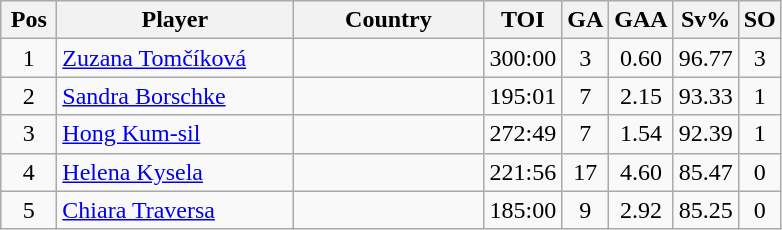<table class="wikitable sortable" style="text-align: center;">
<tr>
<th width=30>Pos</th>
<th width=150>Player</th>
<th width=120>Country</th>
<th width=20>TOI</th>
<th width=20>GA</th>
<th width=20>GAA</th>
<th width=20>Sv%</th>
<th width=20>SO</th>
</tr>
<tr>
<td>1</td>
<td align=left><a href='#'>Zuzana Tomčíková</a></td>
<td align=left></td>
<td>300:00</td>
<td>3</td>
<td>0.60</td>
<td>96.77</td>
<td>3</td>
</tr>
<tr>
<td>2</td>
<td align=left><a href='#'>Sandra Borschke</a></td>
<td align=left></td>
<td>195:01</td>
<td>7</td>
<td>2.15</td>
<td>93.33</td>
<td>1</td>
</tr>
<tr>
<td>3</td>
<td align=left><a href='#'>Hong Kum-sil</a></td>
<td align=left></td>
<td>272:49</td>
<td>7</td>
<td>1.54</td>
<td>92.39</td>
<td>1</td>
</tr>
<tr>
<td>4</td>
<td align=left><a href='#'>Helena Kysela</a></td>
<td align=left></td>
<td>221:56</td>
<td>17</td>
<td>4.60</td>
<td>85.47</td>
<td>0</td>
</tr>
<tr>
<td>5</td>
<td align=left><a href='#'>Chiara Traversa</a></td>
<td align=left></td>
<td>185:00</td>
<td>9</td>
<td>2.92</td>
<td>85.25</td>
<td>0</td>
</tr>
</table>
